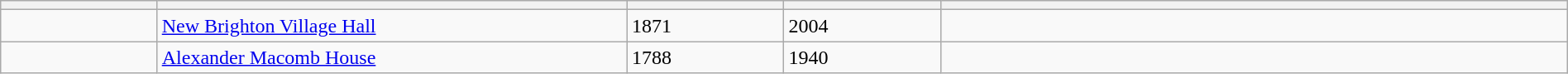<table class="wikitable sortable" style="width:100%;">
<tr>
<th style="width:10%;"></th>
<th style="width:30%;"></th>
<th style="width:10%;"></th>
<th style="width:10%;"></th>
<th style="width:40%;"></th>
</tr>
<tr>
<td></td>
<td><a href='#'>New Brighton Village Hall</a></td>
<td>1871</td>
<td>2004</td>
<td></td>
</tr>
<tr>
<td></td>
<td><a href='#'>Alexander Macomb House</a></td>
<td>1788</td>
<td>1940</td>
<td></td>
</tr>
</table>
